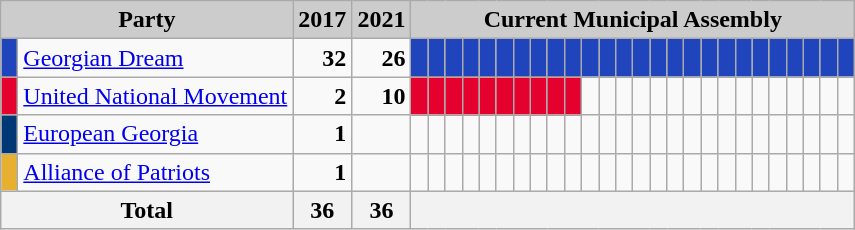<table class="wikitable">
<tr>
<th style="background:#ccc" colspan="2">Party</th>
<th style="background:#ccc">2017</th>
<th style="background:#ccc">2021</th>
<th style="background:#ccc" colspan="45">Current Municipal Assembly</th>
</tr>
<tr>
<td style="background-color: #2044bc"> </td>
<td><a href='#'>Georgian Dream</a></td>
<td style="text-align: right"><strong>32</strong></td>
<td style="text-align: right"><strong>26</strong></td>
<td style="background-color: #2044bc"> </td>
<td style="background-color: #2044bc"> </td>
<td style="background-color: #2044bc"> </td>
<td style="background-color: #2044bc"> </td>
<td style="background-color: #2044bc"> </td>
<td style="background-color: #2044bc"> </td>
<td style="background-color: #2044bc"> </td>
<td style="background-color: #2044bc"> </td>
<td style="background-color: #2044bc"> </td>
<td style="background-color: #2044bc"> </td>
<td style="background-color: #2044bc"> </td>
<td style="background-color: #2044bc"> </td>
<td style="background-color: #2044bc"> </td>
<td style="background-color: #2044bc"> </td>
<td style="background-color: #2044bc"> </td>
<td style="background-color: #2044bc"> </td>
<td style="background-color: #2044bc"> </td>
<td style="background-color: #2044bc"> </td>
<td style="background-color: #2044bc"> </td>
<td style="background-color: #2044bc"> </td>
<td style="background-color: #2044bc"> </td>
<td style="background-color: #2044bc"> </td>
<td style="background-color: #2044bc"> </td>
<td style="background-color: #2044bc"> </td>
<td style="background-color: #2044bc"> </td>
<td style="background-color: #2044bc"> </td>
</tr>
<tr>
<td style="background-color: #e4012e"> </td>
<td><a href='#'>United National Movement</a></td>
<td style="text-align: right"><strong>2</strong></td>
<td style="text-align: right"><strong>10</strong></td>
<td style="background-color: #e4012e"></td>
<td style="background-color: #e4012e"> </td>
<td style="background-color: #e4012e"> </td>
<td style="background-color: #e4012e"> </td>
<td style="background-color: #e4012e"> </td>
<td style="background-color: #e4012e"> </td>
<td style="background-color: #e4012e"> </td>
<td style="background-color: #e4012e"> </td>
<td style="background-color: #e4012e"> </td>
<td style="background-color: #e4012e"> </td>
<td></td>
<td></td>
<td></td>
<td></td>
<td></td>
<td></td>
<td></td>
<td></td>
<td></td>
<td></td>
<td></td>
<td></td>
<td></td>
<td></td>
<td></td>
<td></td>
</tr>
<tr>
<td style="background-color: #003876"> </td>
<td><a href='#'>European Georgia</a></td>
<td style="text-align: right"><strong>1</strong></td>
<td></td>
<td></td>
<td></td>
<td></td>
<td></td>
<td></td>
<td></td>
<td></td>
<td></td>
<td></td>
<td></td>
<td></td>
<td></td>
<td></td>
<td></td>
<td></td>
<td></td>
<td></td>
<td></td>
<td></td>
<td></td>
<td></td>
<td></td>
<td></td>
<td></td>
<td></td>
<td></td>
</tr>
<tr>
<td style="background-color: #e7b031"> </td>
<td><a href='#'>Alliance of Patriots</a></td>
<td style="text-align: right"><strong>1</strong></td>
<td></td>
<td></td>
<td></td>
<td></td>
<td></td>
<td></td>
<td></td>
<td></td>
<td></td>
<td></td>
<td></td>
<td></td>
<td></td>
<td></td>
<td></td>
<td></td>
<td></td>
<td></td>
<td></td>
<td></td>
<td></td>
<td></td>
<td></td>
<td></td>
<td></td>
<td></td>
<td></td>
</tr>
<tr>
<th colspan=2>Total</th>
<th align=right>36</th>
<th align=right>36</th>
<th colspan=45> </th>
</tr>
</table>
